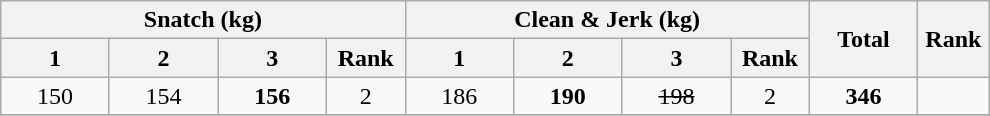<table class="wikitable" style="text-align:center;">
<tr>
<th colspan=4>Snatch (kg)</th>
<th colspan=4>Clean & Jerk (kg)</th>
<th rowspan=2 width=65>Total</th>
<th rowspan=2 width=40>Rank</th>
</tr>
<tr>
<th width=65>1</th>
<th width=65>2</th>
<th width=65>3</th>
<th width=45>Rank</th>
<th width=65>1</th>
<th width=65>2</th>
<th width=65>3</th>
<th width=45>Rank</th>
</tr>
<tr>
<td>150</td>
<td>154</td>
<td><strong>156</strong></td>
<td>2</td>
<td>186</td>
<td><strong>190</strong></td>
<td><s>198</s></td>
<td>2</td>
<td><strong>346</strong></td>
<td></td>
</tr>
<tr>
</tr>
</table>
